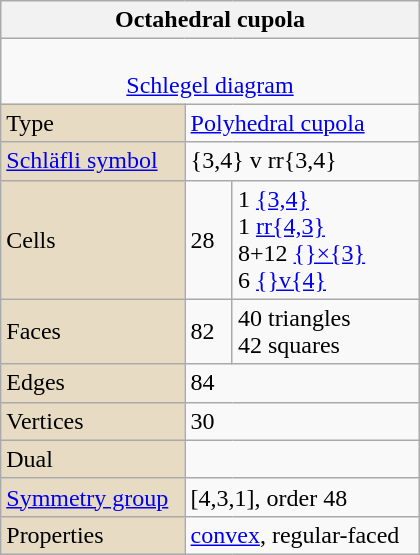<table class="wikitable" align="right" style="margin-left:10px" width="280">
<tr>
<th bgcolor=#e7dcc3 colspan=3>Octahedral cupola</th>
</tr>
<tr>
<td align=center colspan=3><br><a href='#'>Schlegel diagram</a></td>
</tr>
<tr>
<td bgcolor=#e7dcc3>Type</td>
<td colspan=2><a href='#'>Polyhedral cupola</a></td>
</tr>
<tr>
<td bgcolor=#e7dcc3><a href='#'>Schläfli symbol</a></td>
<td colspan=2>{3,4} v rr{3,4}</td>
</tr>
<tr>
<td bgcolor=#e7dcc3>Cells</td>
<td>28</td>
<td>1 <a href='#'>{3,4}</a> <br> 1 <a href='#'>rr{4,3}</a> <br>8+12 <a href='#'>{}×{3}</a> <br>6 <a href='#'>{}v{4}</a> </td>
</tr>
<tr>
<td bgcolor=#e7dcc3>Faces</td>
<td>82</td>
<td>40 triangles<br>42 squares</td>
</tr>
<tr>
<td bgcolor=#e7dcc3>Edges</td>
<td colspan=2>84</td>
</tr>
<tr>
<td bgcolor=#e7dcc3>Vertices</td>
<td colspan=2>30</td>
</tr>
<tr>
<td bgcolor=#e7dcc3>Dual</td>
<td colspan=2></td>
</tr>
<tr>
<td bgcolor=#e7dcc3><a href='#'>Symmetry group</a></td>
<td colspan=2>[4,3,1], order 48</td>
</tr>
<tr>
<td bgcolor=#e7dcc3>Properties</td>
<td colspan=2><a href='#'>convex</a>, regular-faced</td>
</tr>
</table>
